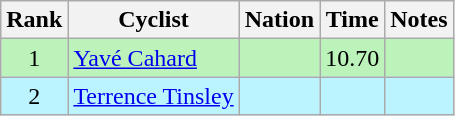<table class="wikitable sortable" style="text-align:center;">
<tr>
<th>Rank</th>
<th>Cyclist</th>
<th>Nation</th>
<th>Time</th>
<th>Notes</th>
</tr>
<tr bgcolor=bbf3bb>
<td>1</td>
<td align=left><a href='#'>Yavé Cahard</a></td>
<td align=left></td>
<td>10.70</td>
<td></td>
</tr>
<tr bgcolor=bbf3ff>
<td>2</td>
<td align=left><a href='#'>Terrence Tinsley</a></td>
<td align=left></td>
<td></td>
<td></td>
</tr>
</table>
